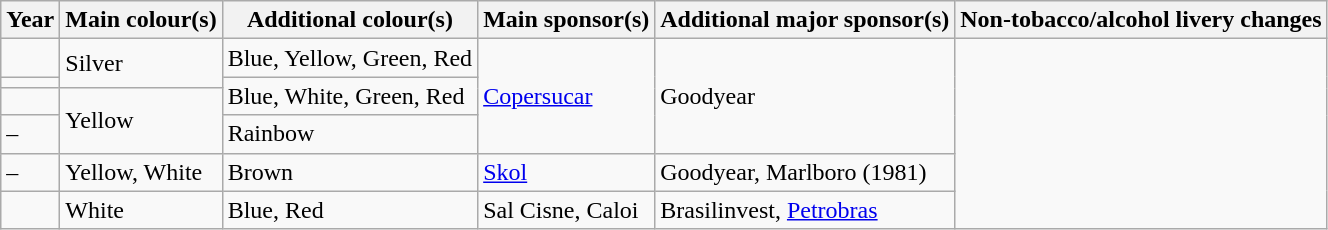<table class="wikitable">
<tr>
<th>Year</th>
<th>Main colour(s)</th>
<th>Additional colour(s)</th>
<th>Main sponsor(s)</th>
<th>Additional major sponsor(s)</th>
<th>Non-tobacco/alcohol livery changes</th>
</tr>
<tr>
<td></td>
<td rowspan=2>Silver</td>
<td>Blue, Yellow, Green, Red</td>
<td rowspan=4><a href='#'>Copersucar</a></td>
<td rowspan=4>Goodyear</td>
<td rowspan=6></td>
</tr>
<tr>
<td></td>
<td rowspan=2>Blue, White, Green, Red</td>
</tr>
<tr>
<td></td>
<td rowspan=2>Yellow</td>
</tr>
<tr>
<td>–</td>
<td>Rainbow</td>
</tr>
<tr>
<td>–</td>
<td>Yellow, White</td>
<td>Brown</td>
<td><a href='#'>Skol</a></td>
<td>Goodyear, Marlboro (1981)</td>
</tr>
<tr>
<td></td>
<td>White</td>
<td>Blue, Red</td>
<td>Sal Cisne, Caloi</td>
<td>Brasilinvest, <a href='#'>Petrobras</a></td>
</tr>
</table>
